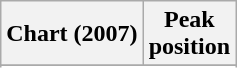<table class="wikitable sortable">
<tr>
<th align="left">Chart (2007)</th>
<th align="center">Peak<br>position</th>
</tr>
<tr>
</tr>
<tr>
</tr>
<tr>
</tr>
</table>
